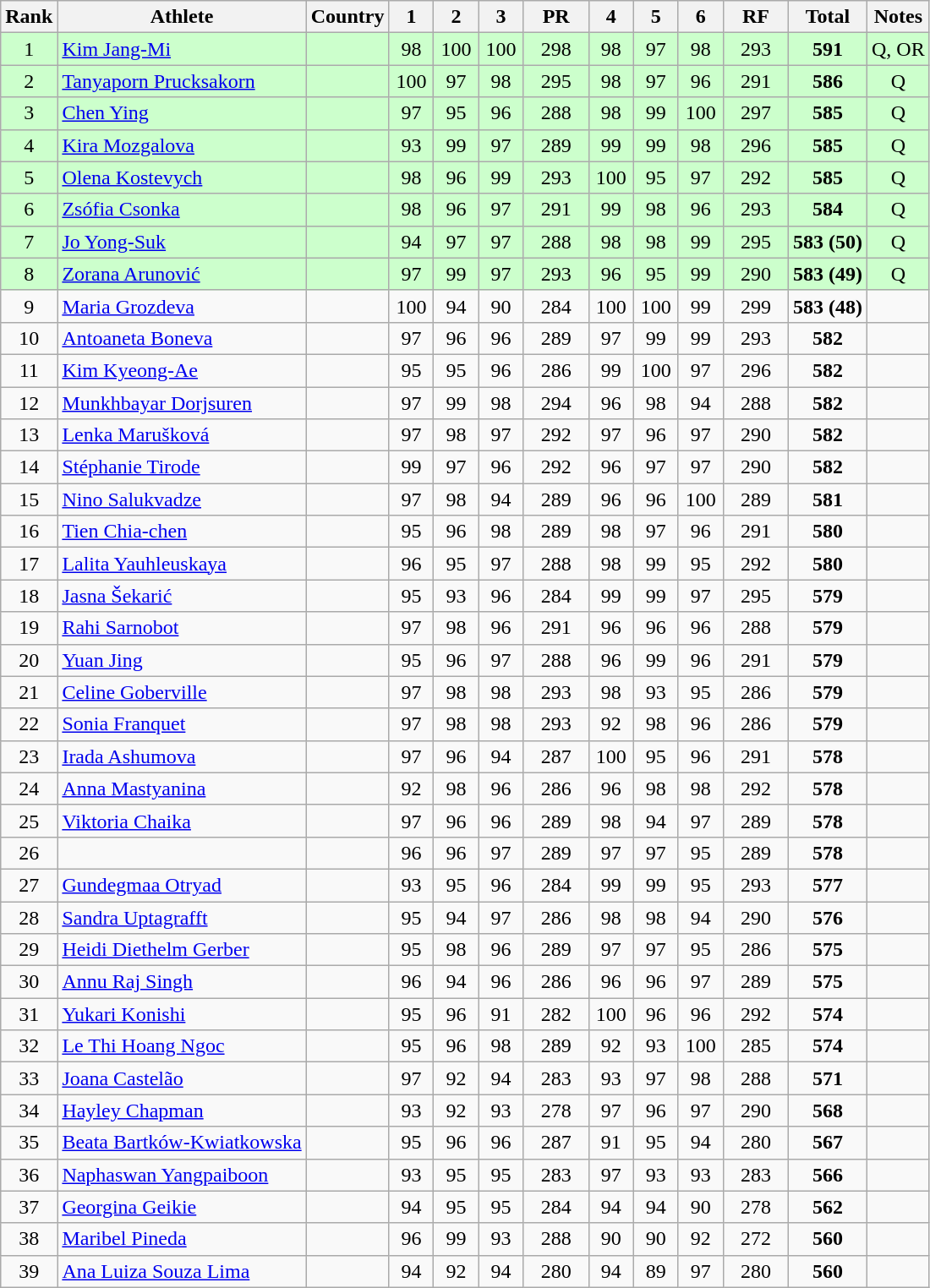<table class="wikitable sortable" style="text-align:center">
<tr>
<th>Rank</th>
<th>Athlete</th>
<th>Country</th>
<th class="unsortable" style="width: 28px">1</th>
<th class="unsortable" style="width: 28px">2</th>
<th class="unsortable" style="width: 28px">3</th>
<th style="width: 44px">PR</th>
<th class="unsortable" style="width: 28px">4</th>
<th class="unsortable" style="width: 28px">5</th>
<th class="unsortable" style="width: 28px">6</th>
<th style="width: 44px">RF</th>
<th>Total</th>
<th class="unsortable">Notes</th>
</tr>
<tr bgcolor=ccffcc>
<td>1</td>
<td align="left"><a href='#'>Kim Jang-Mi</a></td>
<td align="left"></td>
<td>98</td>
<td>100</td>
<td>100</td>
<td>298</td>
<td>98</td>
<td>97</td>
<td>98</td>
<td>293</td>
<td><strong>591</strong></td>
<td>Q, OR</td>
</tr>
<tr bgcolor=ccffcc>
<td>2</td>
<td align="left"><a href='#'>Tanyaporn Prucksakorn</a></td>
<td align="left"></td>
<td>100</td>
<td>97</td>
<td>98</td>
<td>295</td>
<td>98</td>
<td>97</td>
<td>96</td>
<td>291</td>
<td><strong>586</strong></td>
<td>Q</td>
</tr>
<tr bgcolor=ccffcc>
<td>3</td>
<td align="left"><a href='#'>Chen Ying</a></td>
<td align="left"></td>
<td>97</td>
<td>95</td>
<td>96</td>
<td>288</td>
<td>98</td>
<td>99</td>
<td>100</td>
<td>297</td>
<td><strong>585</strong></td>
<td>Q</td>
</tr>
<tr bgcolor=ccffcc>
<td>4</td>
<td align="left"><a href='#'>Kira Mozgalova</a></td>
<td align="left"></td>
<td>93</td>
<td>99</td>
<td>97</td>
<td>289</td>
<td>99</td>
<td>99</td>
<td>98</td>
<td>296</td>
<td><strong>585</strong></td>
<td>Q</td>
</tr>
<tr bgcolor=ccffcc>
<td>5</td>
<td align="left"><a href='#'>Olena Kostevych</a></td>
<td align="left"></td>
<td>98</td>
<td>96</td>
<td>99</td>
<td>293</td>
<td>100</td>
<td>95</td>
<td>97</td>
<td>292</td>
<td><strong>585</strong></td>
<td>Q</td>
</tr>
<tr bgcolor=ccffcc>
<td>6</td>
<td align="left"><a href='#'>Zsófia Csonka</a></td>
<td align="left"></td>
<td>98</td>
<td>96</td>
<td>97</td>
<td>291</td>
<td>99</td>
<td>98</td>
<td>96</td>
<td>293</td>
<td><strong>584</strong></td>
<td>Q</td>
</tr>
<tr bgcolor=ccffcc>
<td>7</td>
<td align="left"><a href='#'>Jo Yong-Suk</a></td>
<td align="left"></td>
<td>94</td>
<td>97</td>
<td>97</td>
<td>288</td>
<td>98</td>
<td>98</td>
<td>99</td>
<td>295</td>
<td><strong>583 (50)</strong></td>
<td>Q</td>
</tr>
<tr bgcolor=ccffcc>
<td>8</td>
<td align="left"><a href='#'>Zorana Arunović</a></td>
<td align="left"></td>
<td>97</td>
<td>99</td>
<td>97</td>
<td>293</td>
<td>96</td>
<td>95</td>
<td>99</td>
<td>290</td>
<td><strong>583 (49)</strong></td>
<td>Q</td>
</tr>
<tr>
<td>9</td>
<td align="left"><a href='#'>Maria Grozdeva</a></td>
<td align="left"></td>
<td>100</td>
<td>94</td>
<td>90</td>
<td>284</td>
<td>100</td>
<td>100</td>
<td>99</td>
<td>299</td>
<td><strong>583 (48)</strong></td>
<td></td>
</tr>
<tr>
<td>10</td>
<td align="left"><a href='#'>Antoaneta Boneva</a></td>
<td align="left"></td>
<td>97</td>
<td>96</td>
<td>96</td>
<td>289</td>
<td>97</td>
<td>99</td>
<td>99</td>
<td>293</td>
<td><strong>582</strong></td>
<td></td>
</tr>
<tr>
<td>11</td>
<td align="left"><a href='#'>Kim Kyeong-Ae</a></td>
<td align="left"></td>
<td>95</td>
<td>95</td>
<td>96</td>
<td>286</td>
<td>99</td>
<td>100</td>
<td>97</td>
<td>296</td>
<td><strong>582</strong></td>
<td></td>
</tr>
<tr>
<td>12</td>
<td align="left"><a href='#'>Munkhbayar Dorjsuren</a></td>
<td align="left"></td>
<td>97</td>
<td>99</td>
<td>98</td>
<td>294</td>
<td>96</td>
<td>98</td>
<td>94</td>
<td>288</td>
<td><strong>582</strong></td>
<td></td>
</tr>
<tr>
<td>13</td>
<td align="left"><a href='#'>Lenka Marušková</a></td>
<td align="left"></td>
<td>97</td>
<td>98</td>
<td>97</td>
<td>292</td>
<td>97</td>
<td>96</td>
<td>97</td>
<td>290</td>
<td><strong>582</strong></td>
<td></td>
</tr>
<tr>
<td>14</td>
<td align="left"><a href='#'>Stéphanie Tirode</a></td>
<td align="left"></td>
<td>99</td>
<td>97</td>
<td>96</td>
<td>292</td>
<td>96</td>
<td>97</td>
<td>97</td>
<td>290</td>
<td><strong>582</strong></td>
<td></td>
</tr>
<tr>
<td>15</td>
<td align="left"><a href='#'>Nino Salukvadze</a></td>
<td align="left"></td>
<td>97</td>
<td>98</td>
<td>94</td>
<td>289</td>
<td>96</td>
<td>96</td>
<td>100</td>
<td>289</td>
<td><strong>581</strong></td>
<td></td>
</tr>
<tr>
<td>16</td>
<td align="left"><a href='#'>Tien Chia-chen</a></td>
<td align="left"></td>
<td>95</td>
<td>96</td>
<td>98</td>
<td>289</td>
<td>98</td>
<td>97</td>
<td>96</td>
<td>291</td>
<td><strong>580</strong></td>
<td></td>
</tr>
<tr>
<td>17</td>
<td align="left"><a href='#'>Lalita Yauhleuskaya</a></td>
<td align="left"></td>
<td>96</td>
<td>95</td>
<td>97</td>
<td>288</td>
<td>98</td>
<td>99</td>
<td>95</td>
<td>292</td>
<td><strong>580</strong></td>
<td></td>
</tr>
<tr>
<td>18</td>
<td align="left"><a href='#'>Jasna Šekarić</a></td>
<td align="left"></td>
<td>95</td>
<td>93</td>
<td>96</td>
<td>284</td>
<td>99</td>
<td>99</td>
<td>97</td>
<td>295</td>
<td><strong>579</strong></td>
<td></td>
</tr>
<tr>
<td>19</td>
<td align="left"><a href='#'>Rahi Sarnobot</a></td>
<td align="left"></td>
<td>97</td>
<td>98</td>
<td>96</td>
<td>291</td>
<td>96</td>
<td>96</td>
<td>96</td>
<td>288</td>
<td><strong>579</strong></td>
<td></td>
</tr>
<tr>
<td>20</td>
<td align="left"><a href='#'>Yuan Jing</a></td>
<td align="left"></td>
<td>95</td>
<td>96</td>
<td>97</td>
<td>288</td>
<td>96</td>
<td>99</td>
<td>96</td>
<td>291</td>
<td><strong>579</strong></td>
<td></td>
</tr>
<tr>
<td>21</td>
<td align="left"><a href='#'>Celine Goberville</a></td>
<td align="left"></td>
<td>97</td>
<td>98</td>
<td>98</td>
<td>293</td>
<td>98</td>
<td>93</td>
<td>95</td>
<td>286</td>
<td><strong>579</strong></td>
<td></td>
</tr>
<tr>
<td>22</td>
<td align="left"><a href='#'>Sonia Franquet</a></td>
<td align="left"></td>
<td>97</td>
<td>98</td>
<td>98</td>
<td>293</td>
<td>92</td>
<td>98</td>
<td>96</td>
<td>286</td>
<td><strong>579</strong></td>
<td></td>
</tr>
<tr>
<td>23</td>
<td align="left"><a href='#'>Irada Ashumova</a></td>
<td align="left"></td>
<td>97</td>
<td>96</td>
<td>94</td>
<td>287</td>
<td>100</td>
<td>95</td>
<td>96</td>
<td>291</td>
<td><strong>578</strong></td>
<td></td>
</tr>
<tr>
<td>24</td>
<td align="left"><a href='#'>Anna Mastyanina</a></td>
<td align="left"></td>
<td>92</td>
<td>98</td>
<td>96</td>
<td>286</td>
<td>96</td>
<td>98</td>
<td>98</td>
<td>292</td>
<td><strong>578</strong></td>
<td></td>
</tr>
<tr>
<td>25</td>
<td align="left"><a href='#'>Viktoria Chaika</a></td>
<td align="left"></td>
<td>97</td>
<td>96</td>
<td>96</td>
<td>289</td>
<td>98</td>
<td>94</td>
<td>97</td>
<td>289</td>
<td><strong>578</strong></td>
<td></td>
</tr>
<tr>
<td>26</td>
<td align="left"></td>
<td align="left"></td>
<td>96</td>
<td>96</td>
<td>97</td>
<td>289</td>
<td>97</td>
<td>97</td>
<td>95</td>
<td>289</td>
<td><strong>578</strong></td>
<td></td>
</tr>
<tr>
<td>27</td>
<td align="left"><a href='#'>Gundegmaa Otryad</a></td>
<td align="left"></td>
<td>93</td>
<td>95</td>
<td>96</td>
<td>284</td>
<td>99</td>
<td>99</td>
<td>95</td>
<td>293</td>
<td><strong>577</strong></td>
<td></td>
</tr>
<tr>
<td>28</td>
<td align="left"><a href='#'>Sandra Uptagrafft</a></td>
<td align="left"></td>
<td>95</td>
<td>94</td>
<td>97</td>
<td>286</td>
<td>98</td>
<td>98</td>
<td>94</td>
<td>290</td>
<td><strong>576</strong></td>
<td></td>
</tr>
<tr>
<td>29</td>
<td align="left"><a href='#'>Heidi Diethelm Gerber</a></td>
<td align="left"></td>
<td>95</td>
<td>98</td>
<td>96</td>
<td>289</td>
<td>97</td>
<td>97</td>
<td>95</td>
<td>286</td>
<td><strong>575</strong></td>
<td></td>
</tr>
<tr>
<td>30</td>
<td align="left"><a href='#'>Annu Raj Singh</a></td>
<td align="left"></td>
<td>96</td>
<td>94</td>
<td>96</td>
<td>286</td>
<td>96</td>
<td>96</td>
<td>97</td>
<td>289</td>
<td><strong>575</strong></td>
<td></td>
</tr>
<tr>
<td>31</td>
<td align="left"><a href='#'>Yukari Konishi</a></td>
<td align="left"></td>
<td>95</td>
<td>96</td>
<td>91</td>
<td>282</td>
<td>100</td>
<td>96</td>
<td>96</td>
<td>292</td>
<td><strong>574</strong></td>
<td></td>
</tr>
<tr>
<td>32</td>
<td align="left"><a href='#'>Le Thi Hoang Ngoc</a></td>
<td align="left"></td>
<td>95</td>
<td>96</td>
<td>98</td>
<td>289</td>
<td>92</td>
<td>93</td>
<td>100</td>
<td>285</td>
<td><strong>574</strong></td>
<td></td>
</tr>
<tr>
<td>33</td>
<td align="left"><a href='#'>Joana Castelão</a></td>
<td align="left"></td>
<td>97</td>
<td>92</td>
<td>94</td>
<td>283</td>
<td>93</td>
<td>97</td>
<td>98</td>
<td>288</td>
<td><strong>571</strong></td>
<td></td>
</tr>
<tr>
<td>34</td>
<td align="left"><a href='#'>Hayley Chapman</a></td>
<td align="left"></td>
<td>93</td>
<td>92</td>
<td>93</td>
<td>278</td>
<td>97</td>
<td>96</td>
<td>97</td>
<td>290</td>
<td><strong>568</strong></td>
<td></td>
</tr>
<tr>
<td>35</td>
<td align="left"><a href='#'>Beata Bartków-Kwiatkowska</a></td>
<td align="left"></td>
<td>95</td>
<td>96</td>
<td>96</td>
<td>287</td>
<td>91</td>
<td>95</td>
<td>94</td>
<td>280</td>
<td><strong>567</strong></td>
<td></td>
</tr>
<tr>
<td>36</td>
<td align="left"><a href='#'>Naphaswan Yangpaiboon</a></td>
<td align="left"></td>
<td>93</td>
<td>95</td>
<td>95</td>
<td>283</td>
<td>97</td>
<td>93</td>
<td>93</td>
<td>283</td>
<td><strong>566</strong></td>
<td></td>
</tr>
<tr>
<td>37</td>
<td align="left"><a href='#'>Georgina Geikie</a></td>
<td align="left"></td>
<td>94</td>
<td>95</td>
<td>95</td>
<td>284</td>
<td>94</td>
<td>94</td>
<td>90</td>
<td>278</td>
<td><strong>562</strong></td>
<td></td>
</tr>
<tr>
<td>38</td>
<td align="left"><a href='#'>Maribel Pineda</a></td>
<td align="left"></td>
<td>96</td>
<td>99</td>
<td>93</td>
<td>288</td>
<td>90</td>
<td>90</td>
<td>92</td>
<td>272</td>
<td><strong>560</strong></td>
<td></td>
</tr>
<tr>
<td>39</td>
<td align="left"><a href='#'>Ana Luiza Souza Lima</a></td>
<td align="left"></td>
<td>94</td>
<td>92</td>
<td>94</td>
<td>280</td>
<td>94</td>
<td>89</td>
<td>97</td>
<td>280</td>
<td><strong>560</strong></td>
<td></td>
</tr>
</table>
